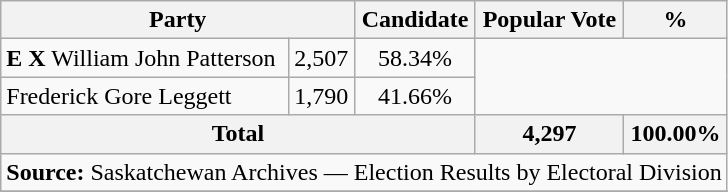<table class="wikitable">
<tr>
<th colspan="2">Party</th>
<th>Candidate</th>
<th>Popular Vote</th>
<th>%</th>
</tr>
<tr>
<td><strong>E</strong> <strong>X</strong> William John Patterson</td>
<td align=center>2,507</td>
<td align=center>58.34%</td>
</tr>
<tr>
<td>Frederick Gore Leggett</td>
<td align=center>1,790</td>
<td align=center>41.66%</td>
</tr>
<tr>
<th colspan=3>Total</th>
<th>4,297</th>
<th>100.00%</th>
</tr>
<tr>
<td align="center" colspan=5><strong>Source:</strong> Saskatchewan Archives — Election Results by Electoral Division</td>
</tr>
<tr>
</tr>
</table>
